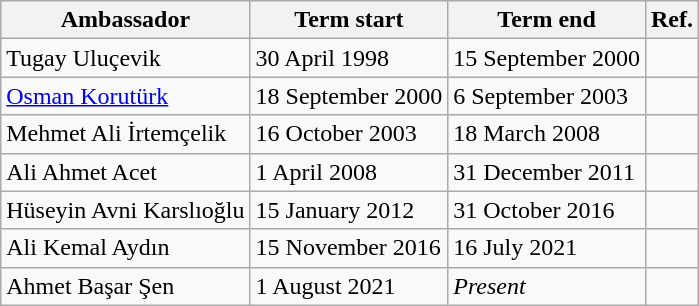<table class="wikitable">
<tr>
<th>Ambassador</th>
<th>Term start</th>
<th>Term end</th>
<th>Ref.</th>
</tr>
<tr>
<td>Tugay Uluçevik</td>
<td>30 April 1998</td>
<td>15 September 2000</td>
<td></td>
</tr>
<tr>
<td><a href='#'>Osman Korutürk</a></td>
<td>18 September 2000</td>
<td>6 September 2003</td>
<td></td>
</tr>
<tr>
<td>Mehmet Ali İrtemçelik</td>
<td>16 October 2003</td>
<td>18 March 2008</td>
<td></td>
</tr>
<tr>
<td>Ali Ahmet Acet</td>
<td>1 April 2008</td>
<td>31 December 2011</td>
<td></td>
</tr>
<tr>
<td>Hüseyin Avni Karslıoğlu</td>
<td>15 January 2012</td>
<td>31 October 2016</td>
<td></td>
</tr>
<tr>
<td>Ali Kemal Aydın</td>
<td>15 November 2016</td>
<td>16 July 2021</td>
<td></td>
</tr>
<tr>
<td>Ahmet Başar Şen</td>
<td>1 August 2021</td>
<td><em>Present</em></td>
<td></td>
</tr>
</table>
